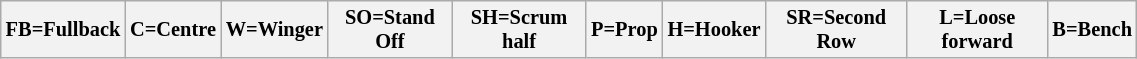<table class="wikitable"  style="font-size:85%; width:60%;">
<tr>
<th>FB=Fullback</th>
<th>C=Centre</th>
<th>W=Winger</th>
<th>SO=Stand Off</th>
<th>SH=Scrum half</th>
<th>P=Prop</th>
<th>H=Hooker</th>
<th>SR=Second Row</th>
<th>L=Loose forward</th>
<th>B=Bench</th>
</tr>
</table>
